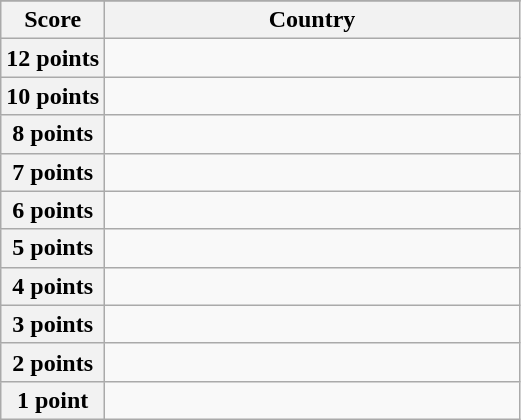<table class="wikitable">
<tr>
</tr>
<tr>
<th scope="col" width="20%">Score</th>
<th scope="col">Country</th>
</tr>
<tr>
<th scope="row">12 points</th>
<td></td>
</tr>
<tr>
<th scope="row">10 points</th>
<td></td>
</tr>
<tr>
<th scope="row">8 points</th>
<td></td>
</tr>
<tr>
<th scope="row">7 points</th>
<td></td>
</tr>
<tr>
<th scope="row">6 points</th>
<td></td>
</tr>
<tr>
<th scope="row">5 points</th>
<td></td>
</tr>
<tr>
<th scope="row">4 points</th>
<td></td>
</tr>
<tr>
<th scope="row">3 points</th>
<td></td>
</tr>
<tr>
<th scope="row">2 points</th>
<td></td>
</tr>
<tr>
<th scope="row">1 point</th>
<td></td>
</tr>
</table>
